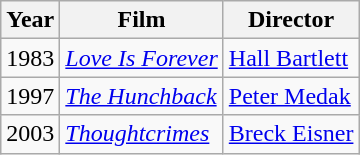<table class="wikitable">
<tr>
<th>Year</th>
<th>Film</th>
<th>Director</th>
</tr>
<tr>
<td>1983</td>
<td><em><a href='#'>Love Is Forever</a></em></td>
<td><a href='#'>Hall Bartlett</a></td>
</tr>
<tr>
<td>1997</td>
<td><em><a href='#'>The Hunchback</a></em></td>
<td><a href='#'>Peter Medak</a></td>
</tr>
<tr>
<td>2003</td>
<td><em><a href='#'>Thoughtcrimes</a></em></td>
<td><a href='#'>Breck Eisner</a></td>
</tr>
</table>
